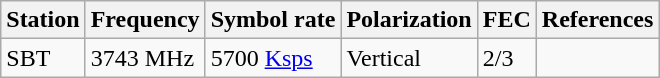<table class="wikitable">
<tr>
<th>Station</th>
<th>Frequency</th>
<th>Symbol rate</th>
<th>Polarization</th>
<th>FEC</th>
<th>References</th>
</tr>
<tr>
<td>SBT</td>
<td>3743 MHz</td>
<td>5700 <a href='#'>Ksps</a></td>
<td>Vertical</td>
<td>2/3</td>
<td></td>
</tr>
</table>
